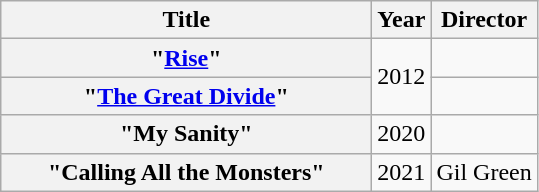<table class="wikitable plainrowheaders" style="text-align:center;" border="1">
<tr>
<th scope="col" style="width:15em;">Title</th>
<th scope="col">Year</th>
<th scope="col">Director</th>
</tr>
<tr>
<th scope="row">"<a href='#'>Rise</a>"</th>
<td rowspan="2">2012</td>
<td></td>
</tr>
<tr>
<th scope="row">"<a href='#'>The Great Divide</a>"</th>
<td></td>
</tr>
<tr>
<th scope="row">"My Sanity"</th>
<td>2020</td>
<td></td>
</tr>
<tr>
<th scope="row">"Calling All the Monsters"</th>
<td>2021</td>
<td>Gil Green</td>
</tr>
</table>
